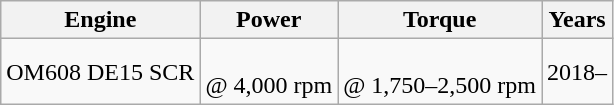<table class="wikitable sortable" style="text-align: center;">
<tr>
<th>Engine</th>
<th>Power</th>
<th>Torque</th>
<th>Years</th>
</tr>
<tr>
<td>OM608 DE15 SCR</td>
<td> <br> @ 4,000 rpm</td>
<td> <br> @ 1,750–2,500 rpm</td>
<td>2018–</td>
</tr>
</table>
